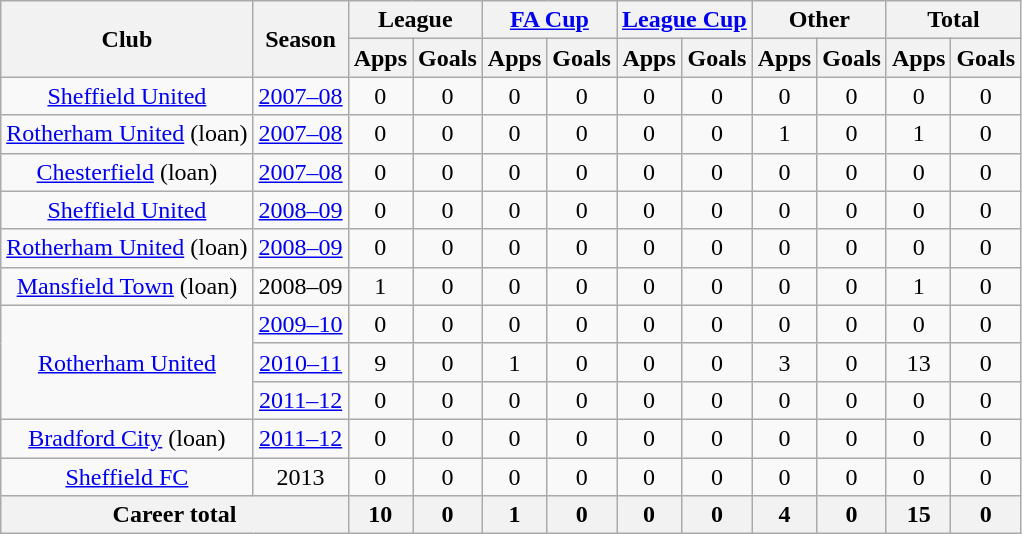<table class="wikitable" style="text-align: center;">
<tr>
<th rowspan="2">Club</th>
<th rowspan="2">Season</th>
<th colspan="2">League</th>
<th colspan="2"><a href='#'>FA Cup</a></th>
<th colspan="2"><a href='#'>League Cup</a></th>
<th colspan="2">Other</th>
<th colspan="2">Total</th>
</tr>
<tr>
<th>Apps</th>
<th>Goals</th>
<th>Apps</th>
<th>Goals</th>
<th>Apps</th>
<th>Goals</th>
<th>Apps</th>
<th>Goals</th>
<th>Apps</th>
<th>Goals</th>
</tr>
<tr>
<td valign="center"><a href='#'>Sheffield United</a></td>
<td><a href='#'>2007–08</a></td>
<td>0</td>
<td>0</td>
<td>0</td>
<td>0</td>
<td>0</td>
<td>0</td>
<td>0</td>
<td>0</td>
<td>0</td>
<td>0</td>
</tr>
<tr>
<td valign="center"><a href='#'>Rotherham United</a> (loan)</td>
<td><a href='#'>2007–08</a></td>
<td>0</td>
<td>0</td>
<td>0</td>
<td>0</td>
<td>0</td>
<td>0</td>
<td>1</td>
<td>0</td>
<td>1</td>
<td>0</td>
</tr>
<tr>
<td valign="center"><a href='#'>Chesterfield</a> (loan)</td>
<td><a href='#'>2007–08</a></td>
<td>0</td>
<td>0</td>
<td>0</td>
<td>0</td>
<td>0</td>
<td>0</td>
<td>0</td>
<td>0</td>
<td>0</td>
<td>0</td>
</tr>
<tr>
<td valign="center"><a href='#'>Sheffield United</a></td>
<td><a href='#'>2008–09</a></td>
<td>0</td>
<td>0</td>
<td>0</td>
<td>0</td>
<td>0</td>
<td>0</td>
<td>0</td>
<td>0</td>
<td>0</td>
<td>0</td>
</tr>
<tr>
<td valign="center"><a href='#'>Rotherham United</a> (loan)</td>
<td><a href='#'>2008–09</a></td>
<td>0</td>
<td>0</td>
<td>0</td>
<td>0</td>
<td>0</td>
<td>0</td>
<td>0</td>
<td>0</td>
<td>0</td>
<td>0</td>
</tr>
<tr>
<td valign="center"><a href='#'>Mansfield Town</a> (loan)</td>
<td>2008–09</td>
<td>1</td>
<td>0</td>
<td>0</td>
<td>0</td>
<td>0</td>
<td>0</td>
<td>0</td>
<td>0</td>
<td>1</td>
<td>0</td>
</tr>
<tr>
<td rowspan="3" valign="center"><a href='#'>Rotherham United</a></td>
<td><a href='#'>2009–10</a></td>
<td>0</td>
<td>0</td>
<td>0</td>
<td>0</td>
<td>0</td>
<td>0</td>
<td>0</td>
<td>0</td>
<td>0</td>
<td>0</td>
</tr>
<tr>
<td><a href='#'>2010–11</a></td>
<td>9</td>
<td>0</td>
<td>1</td>
<td>0</td>
<td>0</td>
<td>0</td>
<td>3</td>
<td>0</td>
<td>13</td>
<td>0</td>
</tr>
<tr>
<td><a href='#'>2011–12</a></td>
<td>0</td>
<td>0</td>
<td>0</td>
<td>0</td>
<td>0</td>
<td>0</td>
<td>0</td>
<td>0</td>
<td>0</td>
<td>0</td>
</tr>
<tr>
<td valign="center"><a href='#'>Bradford City</a> (loan)</td>
<td><a href='#'>2011–12</a></td>
<td>0</td>
<td>0</td>
<td>0</td>
<td>0</td>
<td>0</td>
<td>0</td>
<td>0</td>
<td>0</td>
<td>0</td>
<td>0</td>
</tr>
<tr>
<td valign="center"><a href='#'>Sheffield FC</a></td>
<td>2013</td>
<td>0</td>
<td>0</td>
<td>0</td>
<td>0</td>
<td>0</td>
<td>0</td>
<td>0</td>
<td>0</td>
<td>0</td>
<td>0</td>
</tr>
<tr>
<th colspan="2">Career total</th>
<th>10</th>
<th>0</th>
<th>1</th>
<th>0</th>
<th>0</th>
<th>0</th>
<th>4</th>
<th>0</th>
<th>15</th>
<th>0</th>
</tr>
</table>
